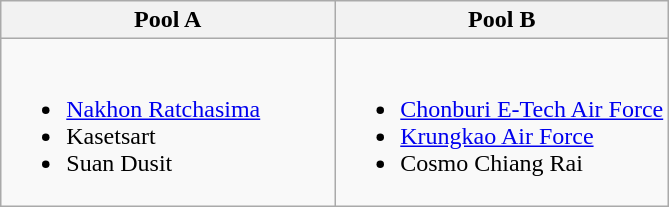<table class="wikitable">
<tr>
<th width=50%>Pool A</th>
<th width=50%>Pool B</th>
</tr>
<tr>
<td><br><ul><li><a href='#'>Nakhon Ratchasima</a></li><li>Kasetsart</li><li>Suan Dusit</li></ul></td>
<td><br><ul><li><a href='#'>Chonburi E-Tech Air Force</a></li><li><a href='#'>Krungkao Air Force</a></li><li>Cosmo Chiang Rai</li></ul></td>
</tr>
</table>
